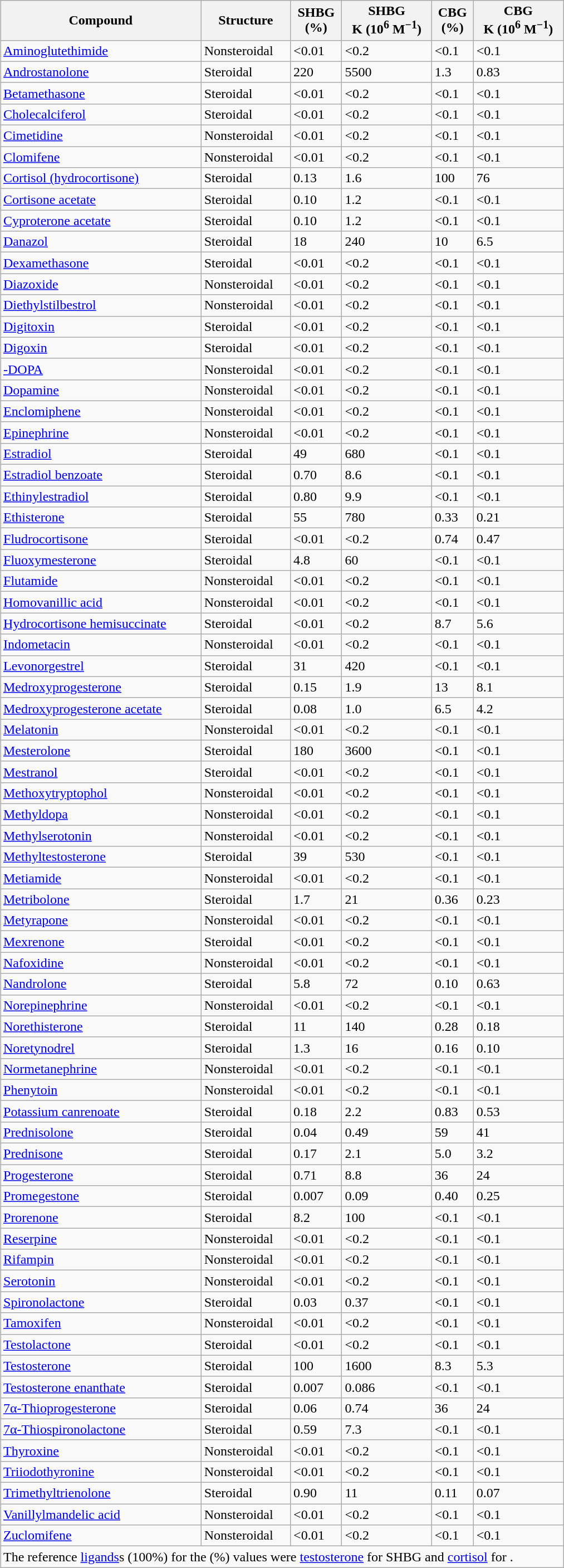<table class="wikitable center sortable mw-collapsible mw-collapsed" style="width:675px; text-align:left; margin-left:auto; margin-right:auto; border:none;">
<tr>
<th>Compound</th>
<th>Structure</th>
<th data-sort-type="number">SHBG<br> (%)</th>
<th data-sort-type="number">SHBG<br>K (10<sup>6</sup> M<sup>−1</sup>)</th>
<th data-sort-type="number">CBG<br> (%)</th>
<th data-sort-type="number">CBG<br>K (10<sup>6</sup> M<sup>−1</sup>)</th>
</tr>
<tr>
<td><a href='#'>Aminoglutethimide</a></td>
<td>Nonsteroidal</td>
<td><0.01</td>
<td><0.2</td>
<td><0.1</td>
<td><0.1</td>
</tr>
<tr>
<td><a href='#'>Androstanolone</a></td>
<td>Steroidal</td>
<td>220</td>
<td>5500</td>
<td>1.3</td>
<td>0.83</td>
</tr>
<tr>
<td><a href='#'>Betamethasone</a></td>
<td>Steroidal</td>
<td><0.01</td>
<td><0.2</td>
<td><0.1</td>
<td><0.1</td>
</tr>
<tr>
<td><a href='#'>Cholecalciferol</a></td>
<td>Steroidal</td>
<td><0.01</td>
<td><0.2</td>
<td><0.1</td>
<td><0.1</td>
</tr>
<tr>
<td><a href='#'>Cimetidine</a></td>
<td>Nonsteroidal</td>
<td><0.01</td>
<td><0.2</td>
<td><0.1</td>
<td><0.1</td>
</tr>
<tr>
<td><a href='#'>Clomifene</a></td>
<td>Nonsteroidal</td>
<td><0.01</td>
<td><0.2</td>
<td><0.1</td>
<td><0.1</td>
</tr>
<tr>
<td><a href='#'>Cortisol (hydrocortisone)</a></td>
<td>Steroidal</td>
<td>0.13</td>
<td>1.6</td>
<td>100</td>
<td>76</td>
</tr>
<tr>
<td><a href='#'>Cortisone acetate</a></td>
<td>Steroidal</td>
<td>0.10</td>
<td>1.2</td>
<td><0.1</td>
<td><0.1</td>
</tr>
<tr>
<td><a href='#'>Cyproterone acetate</a></td>
<td>Steroidal</td>
<td>0.10</td>
<td>1.2</td>
<td><0.1</td>
<td><0.1</td>
</tr>
<tr>
<td><a href='#'>Danazol</a></td>
<td>Steroidal</td>
<td>18</td>
<td>240</td>
<td>10</td>
<td>6.5</td>
</tr>
<tr>
<td><a href='#'>Dexamethasone</a></td>
<td>Steroidal</td>
<td><0.01</td>
<td><0.2</td>
<td><0.1</td>
<td><0.1</td>
</tr>
<tr>
<td><a href='#'>Diazoxide</a></td>
<td>Nonsteroidal</td>
<td><0.01</td>
<td><0.2</td>
<td><0.1</td>
<td><0.1</td>
</tr>
<tr>
<td><a href='#'>Diethylstilbestrol</a></td>
<td>Nonsteroidal</td>
<td><0.01</td>
<td><0.2</td>
<td><0.1</td>
<td><0.1</td>
</tr>
<tr>
<td><a href='#'>Digitoxin</a></td>
<td>Steroidal</td>
<td><0.01</td>
<td><0.2</td>
<td><0.1</td>
<td><0.1</td>
</tr>
<tr>
<td><a href='#'>Digoxin</a></td>
<td>Steroidal</td>
<td><0.01</td>
<td><0.2</td>
<td><0.1</td>
<td><0.1</td>
</tr>
<tr>
<td><a href='#'>-DOPA</a></td>
<td>Nonsteroidal</td>
<td><0.01</td>
<td><0.2</td>
<td><0.1</td>
<td><0.1</td>
</tr>
<tr>
<td><a href='#'>Dopamine</a></td>
<td>Nonsteroidal</td>
<td><0.01</td>
<td><0.2</td>
<td><0.1</td>
<td><0.1</td>
</tr>
<tr>
<td><a href='#'>Enclomiphene</a></td>
<td>Nonsteroidal</td>
<td><0.01</td>
<td><0.2</td>
<td><0.1</td>
<td><0.1</td>
</tr>
<tr>
<td><a href='#'>Epinephrine</a></td>
<td>Nonsteroidal</td>
<td><0.01</td>
<td><0.2</td>
<td><0.1</td>
<td><0.1</td>
</tr>
<tr>
<td><a href='#'>Estradiol</a></td>
<td>Steroidal</td>
<td>49</td>
<td>680</td>
<td><0.1</td>
<td><0.1</td>
</tr>
<tr>
<td><a href='#'>Estradiol benzoate</a></td>
<td>Steroidal</td>
<td>0.70</td>
<td>8.6</td>
<td><0.1</td>
<td><0.1</td>
</tr>
<tr>
<td><a href='#'>Ethinylestradiol</a></td>
<td>Steroidal</td>
<td>0.80</td>
<td>9.9</td>
<td><0.1</td>
<td><0.1</td>
</tr>
<tr>
<td><a href='#'>Ethisterone</a></td>
<td>Steroidal</td>
<td>55</td>
<td>780</td>
<td>0.33</td>
<td>0.21</td>
</tr>
<tr>
<td><a href='#'>Fludrocortisone</a></td>
<td>Steroidal</td>
<td><0.01</td>
<td><0.2</td>
<td>0.74</td>
<td>0.47</td>
</tr>
<tr>
<td><a href='#'>Fluoxymesterone</a></td>
<td>Steroidal</td>
<td>4.8</td>
<td>60</td>
<td><0.1</td>
<td><0.1</td>
</tr>
<tr>
<td><a href='#'>Flutamide</a></td>
<td>Nonsteroidal</td>
<td><0.01</td>
<td><0.2</td>
<td><0.1</td>
<td><0.1</td>
</tr>
<tr>
<td><a href='#'>Homovanillic acid</a></td>
<td>Nonsteroidal</td>
<td><0.01</td>
<td><0.2</td>
<td><0.1</td>
<td><0.1</td>
</tr>
<tr>
<td><a href='#'>Hydrocortisone hemisuccinate</a></td>
<td>Steroidal</td>
<td><0.01</td>
<td><0.2</td>
<td>8.7</td>
<td>5.6</td>
</tr>
<tr>
<td><a href='#'>Indometacin</a></td>
<td>Nonsteroidal</td>
<td><0.01</td>
<td><0.2</td>
<td><0.1</td>
<td><0.1</td>
</tr>
<tr>
<td><a href='#'>Levonorgestrel</a></td>
<td>Steroidal</td>
<td>31</td>
<td>420</td>
<td><0.1</td>
<td><0.1</td>
</tr>
<tr>
<td><a href='#'>Medroxyprogesterone</a></td>
<td>Steroidal</td>
<td>0.15</td>
<td>1.9</td>
<td>13</td>
<td>8.1</td>
</tr>
<tr>
<td><a href='#'>Medroxyprogesterone acetate</a></td>
<td>Steroidal</td>
<td>0.08</td>
<td>1.0</td>
<td>6.5</td>
<td>4.2</td>
</tr>
<tr>
<td><a href='#'>Melatonin</a></td>
<td>Nonsteroidal</td>
<td><0.01</td>
<td><0.2</td>
<td><0.1</td>
<td><0.1</td>
</tr>
<tr>
<td><a href='#'>Mesterolone</a></td>
<td>Steroidal</td>
<td>180</td>
<td>3600</td>
<td><0.1</td>
<td><0.1</td>
</tr>
<tr>
<td><a href='#'>Mestranol</a></td>
<td>Steroidal</td>
<td><0.01</td>
<td><0.2</td>
<td><0.1</td>
<td><0.1</td>
</tr>
<tr>
<td><a href='#'>Methoxytryptophol</a></td>
<td>Nonsteroidal</td>
<td><0.01</td>
<td><0.2</td>
<td><0.1</td>
<td><0.1</td>
</tr>
<tr>
<td><a href='#'>Methyldopa</a></td>
<td>Nonsteroidal</td>
<td><0.01</td>
<td><0.2</td>
<td><0.1</td>
<td><0.1</td>
</tr>
<tr>
<td><a href='#'>Methylserotonin</a></td>
<td>Nonsteroidal</td>
<td><0.01</td>
<td><0.2</td>
<td><0.1</td>
<td><0.1</td>
</tr>
<tr>
<td><a href='#'>Methyltestosterone</a></td>
<td>Steroidal</td>
<td>39</td>
<td>530</td>
<td><0.1</td>
<td><0.1</td>
</tr>
<tr>
<td><a href='#'>Metiamide</a></td>
<td>Nonsteroidal</td>
<td><0.01</td>
<td><0.2</td>
<td><0.1</td>
<td><0.1</td>
</tr>
<tr>
<td><a href='#'>Metribolone</a></td>
<td>Steroidal</td>
<td>1.7</td>
<td>21</td>
<td>0.36</td>
<td>0.23</td>
</tr>
<tr>
<td><a href='#'>Metyrapone</a></td>
<td>Nonsteroidal</td>
<td><0.01</td>
<td><0.2</td>
<td><0.1</td>
<td><0.1</td>
</tr>
<tr>
<td><a href='#'>Mexrenone</a></td>
<td>Steroidal</td>
<td><0.01</td>
<td><0.2</td>
<td><0.1</td>
<td><0.1</td>
</tr>
<tr>
<td><a href='#'>Nafoxidine</a></td>
<td>Nonsteroidal</td>
<td><0.01</td>
<td><0.2</td>
<td><0.1</td>
<td><0.1</td>
</tr>
<tr>
<td><a href='#'>Nandrolone</a></td>
<td>Steroidal</td>
<td>5.8</td>
<td>72</td>
<td>0.10</td>
<td>0.63</td>
</tr>
<tr>
<td><a href='#'>Norepinephrine</a></td>
<td>Nonsteroidal</td>
<td><0.01</td>
<td><0.2</td>
<td><0.1</td>
<td><0.1</td>
</tr>
<tr>
<td><a href='#'>Norethisterone</a></td>
<td>Steroidal</td>
<td>11</td>
<td>140</td>
<td>0.28</td>
<td>0.18</td>
</tr>
<tr>
<td><a href='#'>Noretynodrel</a></td>
<td>Steroidal</td>
<td>1.3</td>
<td>16</td>
<td>0.16</td>
<td>0.10</td>
</tr>
<tr>
<td><a href='#'>Normetanephrine</a></td>
<td>Nonsteroidal</td>
<td><0.01</td>
<td><0.2</td>
<td><0.1</td>
<td><0.1</td>
</tr>
<tr>
<td><a href='#'>Phenytoin</a></td>
<td>Nonsteroidal</td>
<td><0.01</td>
<td><0.2</td>
<td><0.1</td>
<td><0.1</td>
</tr>
<tr>
<td><a href='#'>Potassium canrenoate</a></td>
<td>Steroidal</td>
<td>0.18</td>
<td>2.2</td>
<td>0.83</td>
<td>0.53</td>
</tr>
<tr>
<td><a href='#'>Prednisolone</a></td>
<td>Steroidal</td>
<td>0.04</td>
<td>0.49</td>
<td>59</td>
<td>41</td>
</tr>
<tr>
<td><a href='#'>Prednisone</a></td>
<td>Steroidal</td>
<td>0.17</td>
<td>2.1</td>
<td>5.0</td>
<td>3.2</td>
</tr>
<tr>
<td><a href='#'>Progesterone</a></td>
<td>Steroidal</td>
<td>0.71</td>
<td>8.8</td>
<td>36</td>
<td>24</td>
</tr>
<tr>
<td><a href='#'>Promegestone</a></td>
<td>Steroidal</td>
<td>0.007</td>
<td>0.09</td>
<td>0.40</td>
<td>0.25</td>
</tr>
<tr>
<td><a href='#'>Prorenone</a></td>
<td>Steroidal</td>
<td>8.2</td>
<td>100</td>
<td><0.1</td>
<td><0.1</td>
</tr>
<tr>
<td><a href='#'>Reserpine</a></td>
<td>Nonsteroidal</td>
<td><0.01</td>
<td><0.2</td>
<td><0.1</td>
<td><0.1</td>
</tr>
<tr>
<td><a href='#'>Rifampin</a></td>
<td>Nonsteroidal</td>
<td><0.01</td>
<td><0.2</td>
<td><0.1</td>
<td><0.1</td>
</tr>
<tr>
<td><a href='#'>Serotonin</a></td>
<td>Nonsteroidal</td>
<td><0.01</td>
<td><0.2</td>
<td><0.1</td>
<td><0.1</td>
</tr>
<tr>
<td><a href='#'>Spironolactone</a></td>
<td>Steroidal</td>
<td>0.03</td>
<td>0.37</td>
<td><0.1</td>
<td><0.1</td>
</tr>
<tr>
<td><a href='#'>Tamoxifen</a></td>
<td>Nonsteroidal</td>
<td><0.01</td>
<td><0.2</td>
<td><0.1</td>
<td><0.1</td>
</tr>
<tr>
<td><a href='#'>Testolactone</a></td>
<td>Steroidal</td>
<td><0.01</td>
<td><0.2</td>
<td><0.1</td>
<td><0.1</td>
</tr>
<tr>
<td><a href='#'>Testosterone</a></td>
<td>Steroidal</td>
<td>100</td>
<td>1600</td>
<td>8.3</td>
<td>5.3</td>
</tr>
<tr>
<td><a href='#'>Testosterone enanthate</a></td>
<td>Steroidal</td>
<td>0.007</td>
<td>0.086</td>
<td><0.1</td>
<td><0.1</td>
</tr>
<tr>
<td data-sort-value="Thioprogesterone, 7α-"><a href='#'>7α-Thioprogesterone</a></td>
<td>Steroidal</td>
<td>0.06</td>
<td>0.74</td>
<td>36</td>
<td>24</td>
</tr>
<tr>
<td data-sort-value="Thiospironolactone, 7α-"><a href='#'>7α-Thiospironolactone</a></td>
<td>Steroidal</td>
<td>0.59</td>
<td>7.3</td>
<td><0.1</td>
<td><0.1</td>
</tr>
<tr>
<td><a href='#'>Thyroxine</a></td>
<td>Nonsteroidal</td>
<td><0.01</td>
<td><0.2</td>
<td><0.1</td>
<td><0.1</td>
</tr>
<tr>
<td><a href='#'>Triiodothyronine</a></td>
<td>Nonsteroidal</td>
<td><0.01</td>
<td><0.2</td>
<td><0.1</td>
<td><0.1</td>
</tr>
<tr>
<td><a href='#'>Trimethyltrienolone</a></td>
<td>Steroidal</td>
<td>0.90</td>
<td>11</td>
<td>0.11</td>
<td>0.07</td>
</tr>
<tr>
<td><a href='#'>Vanillylmandelic acid</a></td>
<td>Nonsteroidal</td>
<td><0.01</td>
<td><0.2</td>
<td><0.1</td>
<td><0.1</td>
</tr>
<tr>
<td><a href='#'>Zuclomifene</a></td>
<td>Nonsteroidal</td>
<td><0.01</td>
<td><0.2</td>
<td><0.1</td>
<td><0.1</td>
</tr>
<tr class="sortbottom">
<td colspan="6" style="width: 1px;">The reference <a href='#'>ligands</a>s (100%) for the  (%) values were <a href='#'>testosterone</a> for SHBG and <a href='#'>cortisol</a> for .</td>
</tr>
</table>
